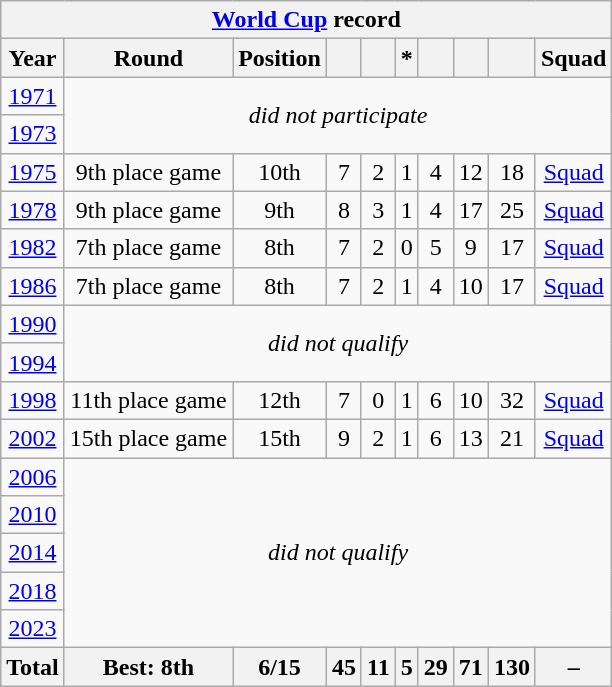<table class="wikitable" style="text-align: center;">
<tr>
<th colspan=10><a href='#'>World Cup</a> record</th>
</tr>
<tr>
<th>Year</th>
<th>Round</th>
<th>Position</th>
<th></th>
<th></th>
<th> *</th>
<th></th>
<th></th>
<th></th>
<th>Squad</th>
</tr>
<tr>
<td> <a href='#'>1971</a></td>
<td colspan=9 rowspan=2><em>did not participate</em></td>
</tr>
<tr>
<td> <a href='#'>1973</a></td>
</tr>
<tr>
<td> <a href='#'>1975</a></td>
<td>9th place game</td>
<td>10th</td>
<td>7</td>
<td>2</td>
<td>1</td>
<td>4</td>
<td>12</td>
<td>18</td>
<td><a href='#'>Squad</a></td>
</tr>
<tr>
<td> <a href='#'>1978</a></td>
<td>9th place game</td>
<td>9th</td>
<td>8</td>
<td>3</td>
<td>1</td>
<td>4</td>
<td>17</td>
<td>25</td>
<td><a href='#'>Squad</a></td>
</tr>
<tr>
<td> <a href='#'>1982</a></td>
<td>7th place game</td>
<td>8th</td>
<td>7</td>
<td>2</td>
<td>0</td>
<td>5</td>
<td>9</td>
<td>17</td>
<td><a href='#'>Squad</a></td>
</tr>
<tr>
<td> <a href='#'>1986</a></td>
<td>7th place game</td>
<td>8th</td>
<td>7</td>
<td>2</td>
<td>1</td>
<td>4</td>
<td>10</td>
<td>17</td>
<td><a href='#'>Squad</a></td>
</tr>
<tr>
<td> <a href='#'>1990</a></td>
<td colspan=9 rowspan=2><em>did not qualify</em></td>
</tr>
<tr>
<td> <a href='#'>1994</a></td>
</tr>
<tr>
<td> <a href='#'>1998</a></td>
<td>11th place game</td>
<td>12th</td>
<td>7</td>
<td>0</td>
<td>1</td>
<td>6</td>
<td>10</td>
<td>32</td>
<td><a href='#'>Squad</a></td>
</tr>
<tr>
<td> <a href='#'>2002</a></td>
<td>15th place game</td>
<td>15th</td>
<td>9</td>
<td>2</td>
<td>1</td>
<td>6</td>
<td>13</td>
<td>21</td>
<td><a href='#'>Squad</a></td>
</tr>
<tr>
<td> <a href='#'>2006</a></td>
<td colspan=9 rowspan=5><em>did not qualify</em></td>
</tr>
<tr>
<td> <a href='#'>2010</a></td>
</tr>
<tr>
<td> <a href='#'>2014</a></td>
</tr>
<tr>
<td> <a href='#'>2018</a></td>
</tr>
<tr>
<td> <a href='#'>2023</a></td>
</tr>
<tr>
<th>Total</th>
<th>Best: 8th</th>
<th>6/15</th>
<th>45</th>
<th>11</th>
<th>5</th>
<th>29</th>
<th>71</th>
<th>130</th>
<th>–</th>
</tr>
</table>
